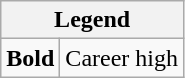<table class="wikitable mw-collapsible">
<tr>
<th colspan="2">Legend</th>
</tr>
<tr>
<td><strong>Bold</strong></td>
<td>Career high</td>
</tr>
</table>
